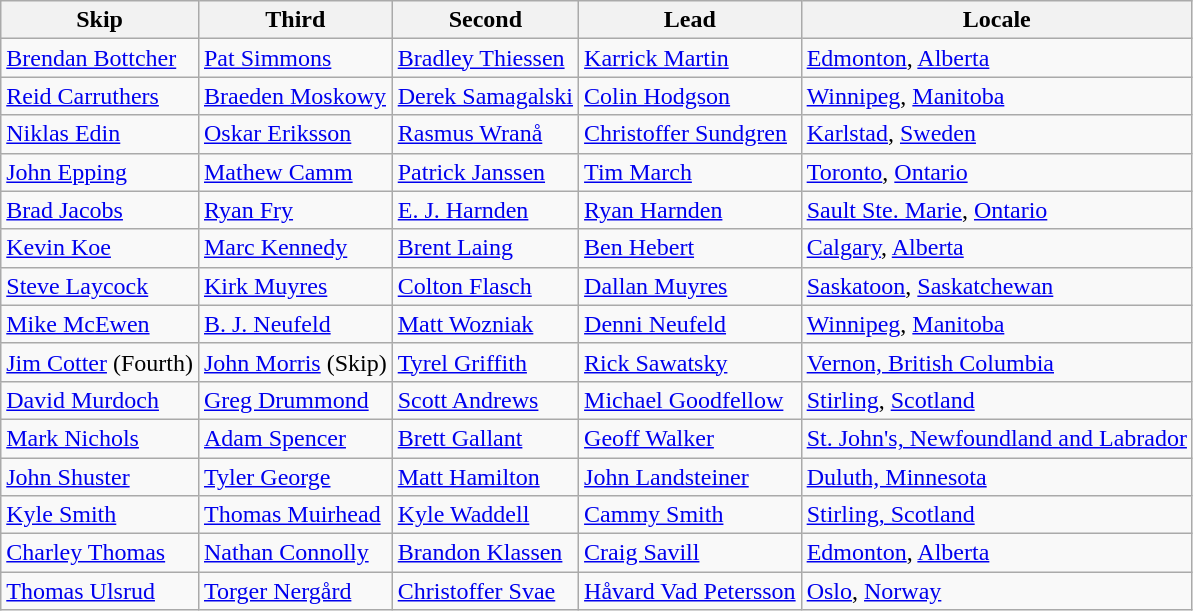<table class=wikitable>
<tr>
<th>Skip</th>
<th>Third</th>
<th>Second</th>
<th>Lead</th>
<th>Locale</th>
</tr>
<tr>
<td><a href='#'>Brendan Bottcher</a></td>
<td><a href='#'>Pat Simmons</a></td>
<td><a href='#'>Bradley Thiessen</a></td>
<td><a href='#'>Karrick Martin</a></td>
<td> <a href='#'>Edmonton</a>, <a href='#'>Alberta</a></td>
</tr>
<tr>
<td><a href='#'>Reid Carruthers</a></td>
<td><a href='#'>Braeden Moskowy</a></td>
<td><a href='#'>Derek Samagalski</a></td>
<td><a href='#'>Colin Hodgson</a></td>
<td> <a href='#'>Winnipeg</a>, <a href='#'>Manitoba</a></td>
</tr>
<tr>
<td><a href='#'>Niklas Edin</a></td>
<td><a href='#'>Oskar Eriksson</a></td>
<td><a href='#'>Rasmus Wranå</a></td>
<td><a href='#'>Christoffer Sundgren</a></td>
<td> <a href='#'>Karlstad</a>, <a href='#'>Sweden</a></td>
</tr>
<tr>
<td><a href='#'>John Epping</a></td>
<td><a href='#'>Mathew Camm</a></td>
<td><a href='#'>Patrick Janssen</a></td>
<td><a href='#'>Tim March</a></td>
<td> <a href='#'>Toronto</a>, <a href='#'>Ontario</a></td>
</tr>
<tr>
<td><a href='#'>Brad Jacobs</a></td>
<td><a href='#'>Ryan Fry</a></td>
<td><a href='#'>E. J. Harnden</a></td>
<td><a href='#'>Ryan Harnden</a></td>
<td> <a href='#'>Sault Ste. Marie</a>, <a href='#'>Ontario</a></td>
</tr>
<tr>
<td><a href='#'>Kevin Koe</a></td>
<td><a href='#'>Marc Kennedy</a></td>
<td><a href='#'>Brent Laing</a></td>
<td><a href='#'>Ben Hebert</a></td>
<td> <a href='#'>Calgary</a>, <a href='#'>Alberta</a></td>
</tr>
<tr>
<td><a href='#'>Steve Laycock</a></td>
<td><a href='#'>Kirk Muyres</a></td>
<td><a href='#'>Colton Flasch</a></td>
<td><a href='#'>Dallan Muyres</a></td>
<td> <a href='#'>Saskatoon</a>, <a href='#'>Saskatchewan</a></td>
</tr>
<tr>
<td><a href='#'>Mike McEwen</a></td>
<td><a href='#'>B. J. Neufeld</a></td>
<td><a href='#'>Matt Wozniak</a></td>
<td><a href='#'>Denni Neufeld</a></td>
<td> <a href='#'>Winnipeg</a>, <a href='#'>Manitoba</a></td>
</tr>
<tr>
<td><a href='#'>Jim Cotter</a> (Fourth)</td>
<td><a href='#'>John Morris</a> (Skip)</td>
<td><a href='#'>Tyrel Griffith</a></td>
<td><a href='#'>Rick Sawatsky</a></td>
<td> <a href='#'>Vernon, British Columbia</a></td>
</tr>
<tr>
<td><a href='#'>David Murdoch</a></td>
<td><a href='#'>Greg Drummond</a></td>
<td><a href='#'>Scott Andrews</a></td>
<td><a href='#'>Michael Goodfellow</a></td>
<td> <a href='#'>Stirling</a>, <a href='#'>Scotland</a></td>
</tr>
<tr>
<td><a href='#'>Mark Nichols</a></td>
<td><a href='#'>Adam Spencer</a></td>
<td><a href='#'>Brett Gallant</a></td>
<td><a href='#'>Geoff Walker</a></td>
<td> <a href='#'>St. John's, Newfoundland and Labrador</a></td>
</tr>
<tr>
<td><a href='#'>John Shuster</a></td>
<td><a href='#'>Tyler George</a></td>
<td><a href='#'>Matt Hamilton</a></td>
<td><a href='#'>John Landsteiner</a></td>
<td> <a href='#'>Duluth, Minnesota</a></td>
</tr>
<tr>
<td><a href='#'>Kyle Smith</a></td>
<td><a href='#'>Thomas Muirhead</a></td>
<td><a href='#'>Kyle Waddell</a></td>
<td><a href='#'>Cammy Smith</a></td>
<td> <a href='#'>Stirling, Scotland</a></td>
</tr>
<tr>
<td><a href='#'>Charley Thomas</a></td>
<td><a href='#'>Nathan Connolly</a></td>
<td><a href='#'>Brandon Klassen</a></td>
<td><a href='#'>Craig Savill</a></td>
<td> <a href='#'>Edmonton</a>, <a href='#'>Alberta</a></td>
</tr>
<tr>
<td><a href='#'>Thomas Ulsrud</a></td>
<td><a href='#'>Torger Nergård</a></td>
<td><a href='#'>Christoffer Svae</a></td>
<td><a href='#'>Håvard Vad Petersson</a></td>
<td> <a href='#'>Oslo</a>, <a href='#'>Norway</a></td>
</tr>
</table>
